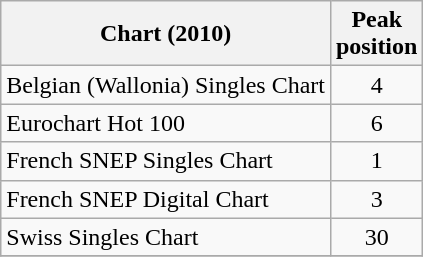<table class="wikitable sortable">
<tr>
<th>Chart (2010)</th>
<th>Peak<br>position</th>
</tr>
<tr>
<td>Belgian (Wallonia) Singles Chart</td>
<td align="center">4</td>
</tr>
<tr>
<td>Eurochart Hot 100</td>
<td align="center">6</td>
</tr>
<tr>
<td>French SNEP Singles Chart</td>
<td align="center">1</td>
</tr>
<tr>
<td>French SNEP Digital Chart</td>
<td align="center">3</td>
</tr>
<tr>
<td>Swiss Singles Chart</td>
<td align="center">30</td>
</tr>
<tr>
</tr>
</table>
